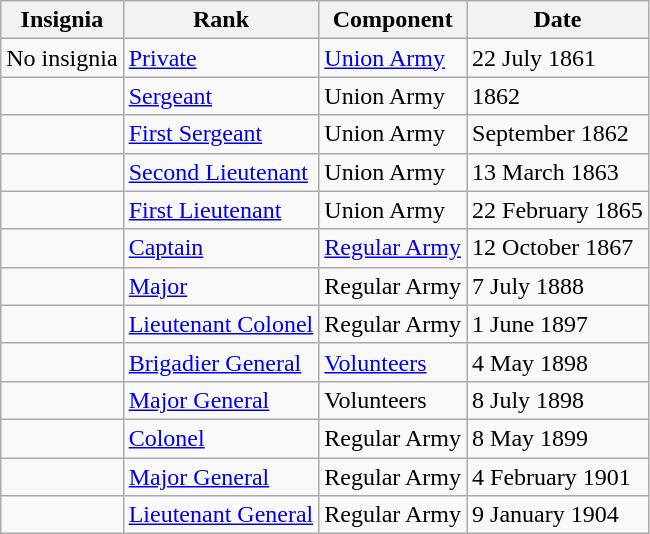<table class="wikitable">
<tr>
<th>Insignia</th>
<th>Rank</th>
<th>Component</th>
<th>Date</th>
</tr>
<tr>
<td>No insignia</td>
<td><a href='#'>Private</a></td>
<td><a href='#'>Union Army</a></td>
<td>22 July 1861</td>
</tr>
<tr>
<td></td>
<td><a href='#'>Sergeant</a></td>
<td>Union Army</td>
<td>1862</td>
</tr>
<tr>
<td></td>
<td><a href='#'>First Sergeant</a></td>
<td>Union Army</td>
<td>September 1862</td>
</tr>
<tr>
<td></td>
<td><a href='#'>Second Lieutenant</a></td>
<td>Union Army</td>
<td>13 March 1863</td>
</tr>
<tr>
<td></td>
<td><a href='#'>First Lieutenant</a></td>
<td>Union Army</td>
<td>22 February 1865</td>
</tr>
<tr>
<td></td>
<td><a href='#'>Captain</a></td>
<td><a href='#'>Regular Army</a></td>
<td>12 October 1867</td>
</tr>
<tr>
<td></td>
<td><a href='#'>Major</a></td>
<td>Regular Army</td>
<td>7 July 1888</td>
</tr>
<tr>
<td></td>
<td><a href='#'>Lieutenant Colonel</a></td>
<td>Regular Army</td>
<td>1 June 1897</td>
</tr>
<tr>
<td></td>
<td><a href='#'>Brigadier General</a></td>
<td><a href='#'>Volunteers</a></td>
<td>4 May 1898</td>
</tr>
<tr>
<td></td>
<td><a href='#'>Major General</a></td>
<td>Volunteers</td>
<td>8 July 1898</td>
</tr>
<tr>
<td></td>
<td><a href='#'>Colonel</a></td>
<td>Regular Army</td>
<td>8 May 1899</td>
</tr>
<tr>
<td></td>
<td><a href='#'>Major General</a></td>
<td>Regular Army</td>
<td>4 February 1901</td>
</tr>
<tr>
<td></td>
<td><a href='#'>Lieutenant General</a></td>
<td>Regular Army</td>
<td>9 January 1904</td>
</tr>
</table>
